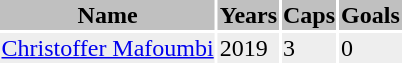<table class="toccolours">
<tr>
<th bgcolor=silver>Name</th>
<th bgcolor=silver>Years</th>
<th bgcolor=silver>Caps</th>
<th bgcolor=silver>Goals</th>
</tr>
<tr bgcolor=#eeeeee>
<td><a href='#'>Christoffer Mafoumbi</a></td>
<td>2019</td>
<td>3</td>
<td>0</td>
</tr>
</table>
